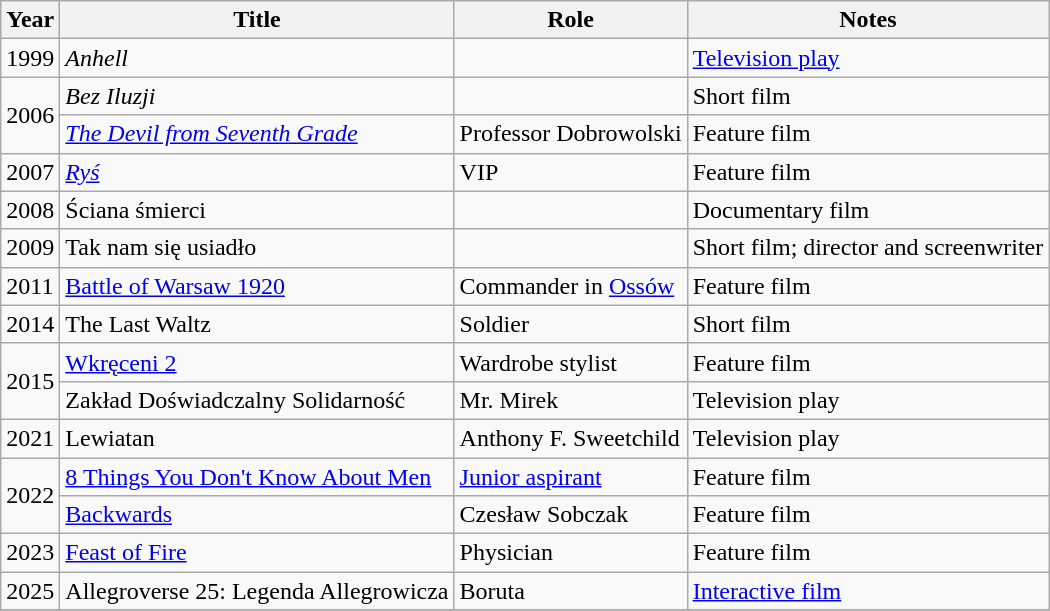<table class="wikitable plainrowheaders sortable">
<tr>
<th scope="col">Year</th>
<th scope="col">Title</th>
<th scope="col">Role</th>
<th scope="col" class="unsortable">Notes</th>
</tr>
<tr>
<td>1999</td>
<td><em>Anhell</em></td>
<td></td>
<td><a href='#'>Television play</a></td>
</tr>
<tr>
<td rowspan=2>2006</td>
<td><em>Bez Iluzji</em></td>
<td></td>
<td>Short film</td>
</tr>
<tr>
<td><em><a href='#'>The Devil from Seventh Grade</a></em></td>
<td>Professor Dobrowolski</td>
<td>Feature film</td>
</tr>
<tr>
<td>2007</td>
<td><em><a href='#'>Ryś</a></td>
<td>VIP</td>
<td>Feature film</td>
</tr>
<tr>
<td>2008</td>
<td></em>Ściana śmierci<em></td>
<td></td>
<td>Documentary film</td>
</tr>
<tr>
<td>2009</td>
<td></em>Tak nam się usiadło<em></td>
<td></td>
<td>Short film; director and screenwriter</td>
</tr>
<tr>
<td>2011</td>
<td></em><a href='#'>Battle of Warsaw 1920</a><em></td>
<td>Commander in <a href='#'>Ossów</a></td>
<td>Feature film</td>
</tr>
<tr>
<td>2014</td>
<td></em>The Last Waltz<em></td>
<td>Soldier</td>
<td>Short film</td>
</tr>
<tr>
<td rowspan=2>2015</td>
<td></em><a href='#'>Wkręceni 2</a><em></td>
<td>Wardrobe stylist</td>
<td>Feature film</td>
</tr>
<tr>
<td></em>Zakład Doświadczalny Solidarność<em></td>
<td>Mr. Mirek</td>
<td>Television play</td>
</tr>
<tr>
<td>2021</td>
<td></em>Lewiatan<em></td>
<td>Anthony F. Sweetchild</td>
<td>Television play</td>
</tr>
<tr>
<td rowspan=2>2022</td>
<td></em><a href='#'>8 Things You Don't Know About Men</a><em></td>
<td><a href='#'>Junior aspirant</a></td>
<td>Feature film</td>
</tr>
<tr>
<td></em><a href='#'>Backwards</a><em></td>
<td>Czesław Sobczak</td>
<td>Feature film</td>
</tr>
<tr>
<td>2023</td>
<td></em><a href='#'>Feast of Fire</a><em></td>
<td>Physician</td>
<td>Feature film</td>
</tr>
<tr>
<td>2025</td>
<td></em>Allegroverse 25: Legenda Allegrowicza<em></td>
<td>Boruta</td>
<td><a href='#'>Interactive film</a></td>
</tr>
<tr>
</tr>
</table>
